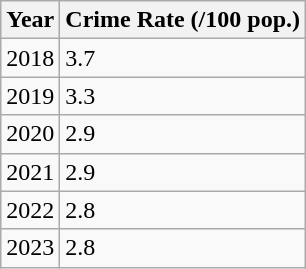<table class="wikitable">
<tr>
<th>Year</th>
<th>Crime Rate (/100 pop.)</th>
</tr>
<tr>
<td>2018</td>
<td>3.7</td>
</tr>
<tr>
<td>2019</td>
<td>3.3</td>
</tr>
<tr>
<td>2020</td>
<td>2.9</td>
</tr>
<tr>
<td>2021</td>
<td>2.9</td>
</tr>
<tr>
<td>2022</td>
<td>2.8</td>
</tr>
<tr>
<td>2023</td>
<td>2.8</td>
</tr>
</table>
